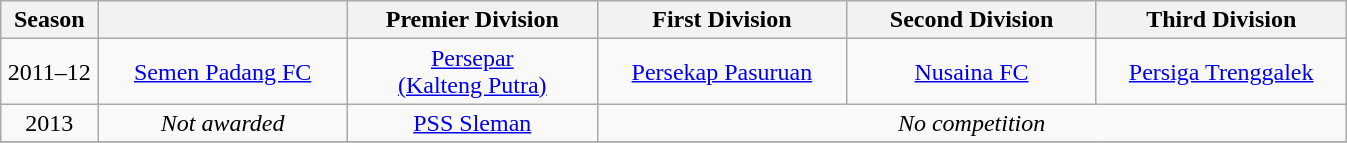<table class="wikitable sortable" style="text-align: center;">
<tr>
<th style="width:7%;">Season</th>
<th style="width:18%;"></th>
<th style="width:18%;">Premier Division</th>
<th style="width:18%;">First Division</th>
<th style="width:18%;">Second Division</th>
<th style="width:18%;">Third Division</th>
</tr>
<tr>
<td align=center>2011–12</td>
<td><a href='#'>Semen Padang FC</a></td>
<td><a href='#'>Persepar<br>(Kalteng Putra)</a></td>
<td><a href='#'>Persekap Pasuruan</a></td>
<td><a href='#'>Nusaina FC</a></td>
<td><a href='#'>Persiga Trenggalek</a></td>
</tr>
<tr>
<td align=center>2013</td>
<td align="center"><em>Not awarded</em></td>
<td><a href='#'>PSS Sleman</a></td>
<td colspan="3" align="center"><em>No competition</em></td>
</tr>
<tr>
</tr>
</table>
